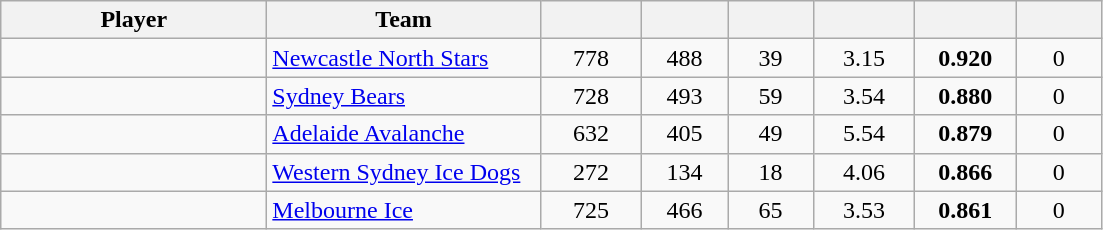<table class="wikitable sortable" style="text-align:center;">
<tr>
<th width="170px">Player</th>
<th width="175px">Team</th>
<th width="60px"></th>
<th width="50px"></th>
<th width="50px"></th>
<th width="60px"></th>
<th width="60px"></th>
<th width="50px"></th>
</tr>
<tr>
<td align="left"></td>
<td align="left"><a href='#'>Newcastle North Stars</a></td>
<td>778</td>
<td>488</td>
<td>39</td>
<td>3.15</td>
<td><strong>0.920</strong></td>
<td>0</td>
</tr>
<tr>
<td align="left"></td>
<td align="left"><a href='#'>Sydney Bears</a></td>
<td>728</td>
<td>493</td>
<td>59</td>
<td>3.54</td>
<td><strong>0.880</strong></td>
<td>0</td>
</tr>
<tr>
<td align="left"></td>
<td align="left"><a href='#'>Adelaide Avalanche</a></td>
<td>632</td>
<td>405</td>
<td>49</td>
<td>5.54</td>
<td><strong>0.879</strong></td>
<td>0</td>
</tr>
<tr>
<td align="left"></td>
<td align="left"><a href='#'>Western Sydney Ice Dogs</a></td>
<td>272</td>
<td>134</td>
<td>18</td>
<td>4.06</td>
<td><strong>0.866</strong></td>
<td>0</td>
</tr>
<tr>
<td align="left"></td>
<td align="left"><a href='#'>Melbourne Ice</a></td>
<td>725</td>
<td>466</td>
<td>65</td>
<td>3.53</td>
<td><strong>0.861</strong></td>
<td>0</td>
</tr>
</table>
